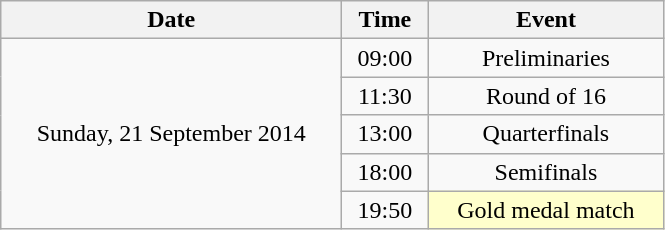<table class = "wikitable" style="text-align:center;">
<tr>
<th width=220>Date</th>
<th width=50>Time</th>
<th width=150>Event</th>
</tr>
<tr>
<td rowspan=5>Sunday, 21 September 2014</td>
<td>09:00</td>
<td>Preliminaries</td>
</tr>
<tr>
<td>11:30</td>
<td>Round of 16</td>
</tr>
<tr>
<td>13:00</td>
<td>Quarterfinals</td>
</tr>
<tr>
<td>18:00</td>
<td>Semifinals</td>
</tr>
<tr>
<td>19:50</td>
<td bgcolor=ffffcc>Gold medal match</td>
</tr>
</table>
